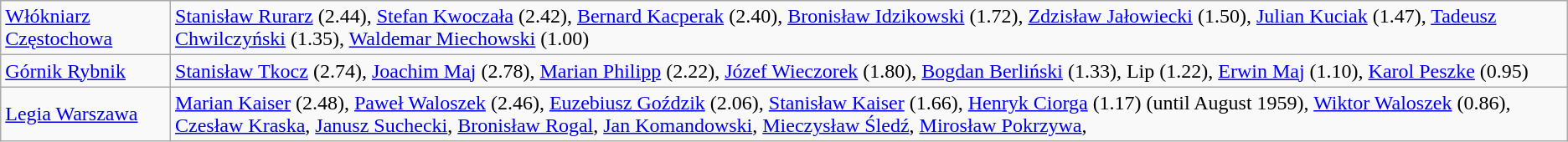<table class=wikitable>
<tr>
<td><a href='#'>Włókniarz Częstochowa</a></td>
<td><a href='#'>Stanisław Rurarz</a> (2.44), <a href='#'>Stefan Kwoczała</a> (2.42), <a href='#'>Bernard Kacperak</a> (2.40), <a href='#'>Bronisław Idzikowski</a> (1.72), <a href='#'>Zdzisław Jałowiecki</a> (1.50), <a href='#'>Julian Kuciak</a> (1.47), <a href='#'>Tadeusz Chwilczyński</a> (1.35), <a href='#'>Waldemar Miechowski</a> (1.00)</td>
</tr>
<tr>
<td><a href='#'>Górnik Rybnik</a></td>
<td><a href='#'>Stanisław Tkocz</a> (2.74), <a href='#'>Joachim Maj</a> (2.78), <a href='#'>Marian Philipp</a> (2.22), <a href='#'>Józef Wieczorek</a> (1.80), <a href='#'>Bogdan Berliński</a> (1.33), Lip (1.22), <a href='#'>Erwin Maj</a> (1.10), <a href='#'>Karol Peszke</a> (0.95)</td>
</tr>
<tr>
<td><a href='#'>Legia Warszawa</a></td>
<td><a href='#'>Marian Kaiser</a> (2.48), <a href='#'>Paweł Waloszek</a> (2.46), <a href='#'>Euzebiusz Goździk</a> (2.06), <a href='#'>Stanisław Kaiser</a> (1.66), <a href='#'>Henryk Ciorga</a> (1.17) (until August 1959), <a href='#'>Wiktor Waloszek</a> (0.86), <a href='#'>Czesław Kraska</a>, <a href='#'>Janusz Suchecki</a>, <a href='#'>Bronisław Rogal</a>, <a href='#'>Jan Komandowski</a>, <a href='#'>Mieczysław Śledź</a>, <a href='#'>Mirosław Pokrzywa</a>,</td>
</tr>
</table>
